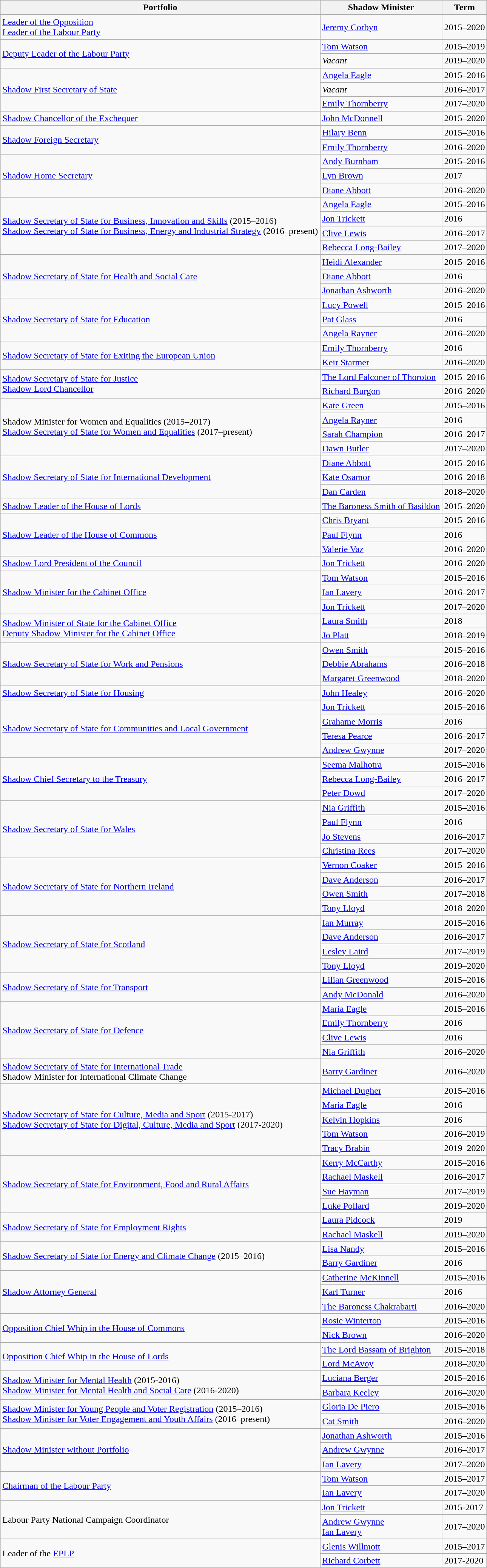<table class="wikitable">
<tr>
<th>Portfolio</th>
<th>Shadow Minister</th>
<th>Term</th>
</tr>
<tr>
<td><a href='#'>Leader of the Opposition</a><br><a href='#'>Leader of the Labour Party</a></td>
<td><a href='#'>Jeremy Corbyn</a></td>
<td>2015–2020</td>
</tr>
<tr>
<td rowspan=2><a href='#'>Deputy Leader of the Labour Party</a></td>
<td><a href='#'>Tom Watson</a></td>
<td>2015–2019</td>
</tr>
<tr>
<td><em>Vacant</em></td>
<td>2019–2020</td>
</tr>
<tr>
<td rowspan=3><a href='#'>Shadow First Secretary of State</a></td>
<td><a href='#'>Angela Eagle</a></td>
<td>2015–2016</td>
</tr>
<tr>
<td><em>Vacant</em></td>
<td>2016–2017</td>
</tr>
<tr>
<td><a href='#'>Emily Thornberry</a></td>
<td>2017–2020</td>
</tr>
<tr>
<td><a href='#'>Shadow Chancellor of the Exchequer</a></td>
<td><a href='#'>John McDonnell</a></td>
<td>2015–2020</td>
</tr>
<tr>
<td rowspan=2><a href='#'>Shadow Foreign Secretary</a></td>
<td><a href='#'>Hilary Benn</a></td>
<td>2015–2016</td>
</tr>
<tr>
<td><a href='#'>Emily Thornberry</a></td>
<td>2016–2020</td>
</tr>
<tr>
<td rowspan=3><a href='#'>Shadow Home Secretary</a></td>
<td><a href='#'>Andy Burnham</a></td>
<td>2015–2016</td>
</tr>
<tr>
<td><a href='#'>Lyn Brown</a></td>
<td>2017</td>
</tr>
<tr>
<td><a href='#'>Diane Abbott</a></td>
<td>2016–2020</td>
</tr>
<tr>
<td rowspan=4><a href='#'>Shadow Secretary of State for Business, Innovation and Skills</a> (2015–2016)<br><a href='#'>Shadow Secretary of State for Business, Energy and Industrial Strategy</a> (2016–present)</td>
<td><a href='#'>Angela Eagle</a></td>
<td>2015–2016</td>
</tr>
<tr>
<td><a href='#'>Jon Trickett</a></td>
<td>2016</td>
</tr>
<tr>
<td><a href='#'>Clive Lewis</a></td>
<td>2016–2017</td>
</tr>
<tr>
<td><a href='#'>Rebecca Long-Bailey</a></td>
<td>2017–2020</td>
</tr>
<tr>
<td rowspan=3><a href='#'>Shadow Secretary of State for Health and Social Care</a></td>
<td><a href='#'>Heidi Alexander</a></td>
<td>2015–2016</td>
</tr>
<tr>
<td><a href='#'>Diane Abbott</a></td>
<td>2016</td>
</tr>
<tr>
<td><a href='#'>Jonathan Ashworth</a></td>
<td>2016–2020</td>
</tr>
<tr>
<td rowspan=3><a href='#'>Shadow Secretary of State for Education</a></td>
<td><a href='#'>Lucy Powell</a></td>
<td>2015–2016</td>
</tr>
<tr>
<td><a href='#'>Pat Glass</a></td>
<td>2016</td>
</tr>
<tr>
<td><a href='#'>Angela Rayner</a></td>
<td>2016–2020</td>
</tr>
<tr>
<td rowspan=2><a href='#'>Shadow Secretary of State for Exiting the European Union</a></td>
<td><a href='#'>Emily Thornberry</a></td>
<td>2016</td>
</tr>
<tr>
<td><a href='#'>Keir Starmer</a></td>
<td>2016–2020</td>
</tr>
<tr>
<td rowspan=2><a href='#'>Shadow Secretary of State for Justice</a><br><a href='#'>Shadow Lord Chancellor</a></td>
<td><a href='#'>The Lord Falconer of Thoroton</a></td>
<td>2015–2016</td>
</tr>
<tr>
<td><a href='#'>Richard Burgon</a></td>
<td>2016–2020</td>
</tr>
<tr>
<td rowspan=4>Shadow Minister for Women and Equalities (2015–2017)<br><a href='#'>Shadow Secretary of State for Women and Equalities</a> (2017–present)</td>
<td><a href='#'>Kate Green</a></td>
<td>2015–2016</td>
</tr>
<tr>
<td><a href='#'>Angela Rayner</a></td>
<td>2016</td>
</tr>
<tr>
<td><a href='#'>Sarah Champion</a></td>
<td>2016–2017</td>
</tr>
<tr>
<td><a href='#'>Dawn Butler</a></td>
<td>2017–2020</td>
</tr>
<tr>
<td rowspan=3><a href='#'>Shadow Secretary of State for International Development</a></td>
<td><a href='#'>Diane Abbott</a></td>
<td>2015–2016</td>
</tr>
<tr>
<td><a href='#'>Kate Osamor</a></td>
<td>2016–2018</td>
</tr>
<tr>
<td><a href='#'>Dan Carden</a></td>
<td>2018–2020</td>
</tr>
<tr>
<td><a href='#'>Shadow Leader of the House of Lords</a></td>
<td><a href='#'>The Baroness Smith of Basildon</a></td>
<td>2015–2020</td>
</tr>
<tr>
<td rowspan=3><a href='#'>Shadow Leader of the House of Commons</a></td>
<td><a href='#'>Chris Bryant</a></td>
<td>2015–2016</td>
</tr>
<tr>
<td><a href='#'>Paul Flynn</a></td>
<td>2016</td>
</tr>
<tr>
<td><a href='#'>Valerie Vaz</a></td>
<td>2016–2020</td>
</tr>
<tr>
<td><a href='#'>Shadow Lord President of the Council</a></td>
<td><a href='#'>Jon Trickett</a></td>
<td>2016–2020</td>
</tr>
<tr>
<td rowspan=3><a href='#'>Shadow Minister for the Cabinet Office</a></td>
<td><a href='#'>Tom Watson</a></td>
<td>2015–2016</td>
</tr>
<tr>
<td><a href='#'>Ian Lavery</a></td>
<td>2016–2017</td>
</tr>
<tr>
<td><a href='#'>Jon Trickett</a></td>
<td>2017–2020</td>
</tr>
<tr>
<td rowspan=2><a href='#'>Shadow Minister of State for the Cabinet Office</a><br><a href='#'>Deputy Shadow Minister for the Cabinet Office</a></td>
<td><a href='#'>Laura Smith</a></td>
<td>2018</td>
</tr>
<tr>
<td><a href='#'>Jo Platt</a></td>
<td>2018–2019</td>
</tr>
<tr>
<td rowspan=3><a href='#'>Shadow Secretary of State for Work and Pensions</a></td>
<td><a href='#'>Owen Smith</a></td>
<td>2015–2016</td>
</tr>
<tr>
<td><a href='#'>Debbie Abrahams</a></td>
<td>2016–2018</td>
</tr>
<tr>
<td><a href='#'>Margaret Greenwood</a></td>
<td>2018–2020</td>
</tr>
<tr>
<td><a href='#'>Shadow Secretary of State for Housing</a></td>
<td><a href='#'>John Healey</a></td>
<td>2016–2020</td>
</tr>
<tr>
<td rowspan=4><a href='#'>Shadow Secretary of State for Communities and Local Government</a></td>
<td><a href='#'>Jon Trickett</a></td>
<td>2015–2016</td>
</tr>
<tr>
<td><a href='#'>Grahame Morris</a></td>
<td>2016</td>
</tr>
<tr>
<td><a href='#'>Teresa Pearce</a></td>
<td>2016–2017</td>
</tr>
<tr>
<td><a href='#'>Andrew Gwynne</a></td>
<td>2017–2020</td>
</tr>
<tr>
<td rowspan=3><a href='#'>Shadow Chief Secretary to the Treasury</a></td>
<td><a href='#'>Seema Malhotra</a></td>
<td>2015–2016</td>
</tr>
<tr>
<td><a href='#'>Rebecca Long-Bailey</a></td>
<td>2016–2017</td>
</tr>
<tr>
<td><a href='#'>Peter Dowd</a></td>
<td>2017–2020</td>
</tr>
<tr>
<td rowspan=4><a href='#'>Shadow Secretary of State for Wales</a></td>
<td><a href='#'>Nia Griffith</a></td>
<td>2015–2016</td>
</tr>
<tr>
<td><a href='#'>Paul Flynn</a></td>
<td>2016</td>
</tr>
<tr>
<td><a href='#'>Jo Stevens</a></td>
<td>2016–2017</td>
</tr>
<tr>
<td><a href='#'>Christina Rees</a></td>
<td>2017–2020</td>
</tr>
<tr>
<td rowspan=4><a href='#'>Shadow Secretary of State for Northern Ireland</a></td>
<td><a href='#'>Vernon Coaker</a></td>
<td>2015–2016</td>
</tr>
<tr>
<td><a href='#'>Dave Anderson</a></td>
<td>2016–2017</td>
</tr>
<tr>
<td><a href='#'>Owen Smith</a></td>
<td>2017–2018</td>
</tr>
<tr>
<td><a href='#'>Tony Lloyd</a></td>
<td>2018–2020</td>
</tr>
<tr>
<td rowspan=4><a href='#'>Shadow Secretary of State for Scotland</a></td>
<td><a href='#'>Ian Murray</a></td>
<td>2015–2016</td>
</tr>
<tr>
<td><a href='#'>Dave Anderson</a></td>
<td>2016–2017</td>
</tr>
<tr>
<td><a href='#'>Lesley Laird</a></td>
<td>2017–2019</td>
</tr>
<tr>
<td><a href='#'>Tony Lloyd</a></td>
<td>2019–2020</td>
</tr>
<tr>
<td rowspan=2><a href='#'>Shadow Secretary of State for Transport</a></td>
<td><a href='#'>Lilian Greenwood</a></td>
<td>2015–2016</td>
</tr>
<tr>
<td><a href='#'>Andy McDonald</a></td>
<td>2016–2020</td>
</tr>
<tr>
<td rowspan=4><a href='#'>Shadow Secretary of State for Defence</a></td>
<td><a href='#'>Maria Eagle</a></td>
<td>2015–2016</td>
</tr>
<tr>
<td><a href='#'>Emily Thornberry</a></td>
<td>2016</td>
</tr>
<tr>
<td><a href='#'>Clive Lewis</a></td>
<td>2016</td>
</tr>
<tr>
<td><a href='#'>Nia Griffith</a></td>
<td>2016–2020</td>
</tr>
<tr>
<td><a href='#'>Shadow Secretary of State for International Trade</a><br>Shadow Minister for International Climate Change</td>
<td><a href='#'>Barry Gardiner</a></td>
<td>2016–2020</td>
</tr>
<tr>
<td rowspan=5><a href='#'>Shadow Secretary of State for Culture, Media and Sport</a> (2015-2017)<br><a href='#'>Shadow Secretary of State for Digital, Culture, Media and Sport</a> (2017-2020)</td>
<td><a href='#'>Michael Dugher</a></td>
<td>2015–2016</td>
</tr>
<tr>
<td><a href='#'>Maria Eagle</a></td>
<td>2016</td>
</tr>
<tr>
<td><a href='#'>Kelvin Hopkins</a></td>
<td>2016</td>
</tr>
<tr>
<td><a href='#'>Tom Watson</a></td>
<td>2016–2019</td>
</tr>
<tr>
<td><a href='#'>Tracy Brabin</a></td>
<td>2019–2020</td>
</tr>
<tr>
<td rowspan=4><a href='#'>Shadow Secretary of State for Environment, Food and Rural Affairs</a></td>
<td><a href='#'>Kerry McCarthy</a></td>
<td>2015–2016</td>
</tr>
<tr>
<td><a href='#'>Rachael Maskell</a></td>
<td>2016–2017</td>
</tr>
<tr>
<td><a href='#'>Sue Hayman</a></td>
<td>2017–2019</td>
</tr>
<tr>
<td><a href='#'>Luke Pollard</a></td>
<td>2019–2020</td>
</tr>
<tr>
<td rowspan=2><a href='#'>Shadow Secretary of State for Employment Rights</a></td>
<td><a href='#'>Laura Pidcock</a></td>
<td>2019</td>
</tr>
<tr>
<td><a href='#'>Rachael Maskell</a></td>
<td>2019–2020</td>
</tr>
<tr>
<td rowspan=2><a href='#'>Shadow Secretary of State for Energy and Climate Change</a> (2015–2016)</td>
<td><a href='#'>Lisa Nandy</a></td>
<td>2015–2016</td>
</tr>
<tr>
<td><a href='#'>Barry Gardiner</a></td>
<td>2016</td>
</tr>
<tr>
<td rowspan=3><a href='#'>Shadow Attorney General</a></td>
<td><a href='#'>Catherine McKinnell</a></td>
<td>2015–2016</td>
</tr>
<tr>
<td><a href='#'>Karl Turner</a></td>
<td>2016</td>
</tr>
<tr>
<td><a href='#'>The Baroness Chakrabarti</a></td>
<td>2016–2020</td>
</tr>
<tr>
<td rowspan=2><a href='#'>Opposition Chief Whip in the House of Commons</a></td>
<td><a href='#'>Rosie Winterton</a></td>
<td>2015–2016</td>
</tr>
<tr>
<td><a href='#'>Nick Brown</a></td>
<td>2016–2020</td>
</tr>
<tr>
<td rowspan=2><a href='#'>Opposition Chief Whip in the House of Lords</a></td>
<td><a href='#'>The Lord Bassam of Brighton</a></td>
<td>2015–2018</td>
</tr>
<tr>
<td><a href='#'>Lord McAvoy</a></td>
<td>2018–2020</td>
</tr>
<tr>
<td rowspan=2><a href='#'>Shadow Minister for Mental Health</a> (2015-2016)<br><a href='#'>Shadow Minister for Mental Health and Social Care</a> (2016-2020)</td>
<td><a href='#'>Luciana Berger</a></td>
<td>2015–2016</td>
</tr>
<tr>
<td><a href='#'>Barbara Keeley</a></td>
<td>2016–2020</td>
</tr>
<tr>
<td rowspan=2><a href='#'>Shadow Minister for Young People and Voter Registration</a> (2015–2016)<br><a href='#'>Shadow Minister for Voter Engagement and Youth Affairs</a> (2016–present)</td>
<td><a href='#'>Gloria De Piero</a></td>
<td>2015–2016</td>
</tr>
<tr>
<td><a href='#'>Cat Smith</a></td>
<td>2016–2020</td>
</tr>
<tr>
<td rowspan=3><a href='#'>Shadow Minister without Portfolio</a></td>
<td><a href='#'>Jonathan Ashworth</a></td>
<td>2015–2016</td>
</tr>
<tr>
<td><a href='#'>Andrew Gwynne</a></td>
<td>2016–2017</td>
</tr>
<tr>
<td><a href='#'>Ian Lavery</a></td>
<td>2017–2020</td>
</tr>
<tr>
<td rowspan=2><a href='#'>Chairman of the Labour Party</a></td>
<td><a href='#'>Tom Watson</a></td>
<td>2015–2017</td>
</tr>
<tr>
<td><a href='#'>Ian Lavery</a></td>
<td>2017–2020</td>
</tr>
<tr>
<td rowspan=2>Labour Party National Campaign Coordinator</td>
<td><a href='#'>Jon Trickett</a></td>
<td>2015-2017</td>
</tr>
<tr>
<td><a href='#'>Andrew Gwynne</a><br><a href='#'>Ian Lavery</a></td>
<td>2017–2020</td>
</tr>
<tr>
<td rowspan=2>Leader of the <a href='#'>EPLP</a></td>
<td><a href='#'>Glenis Willmott</a></td>
<td>2015–2017</td>
</tr>
<tr>
<td><a href='#'>Richard Corbett</a></td>
<td>2017-2020</td>
</tr>
</table>
